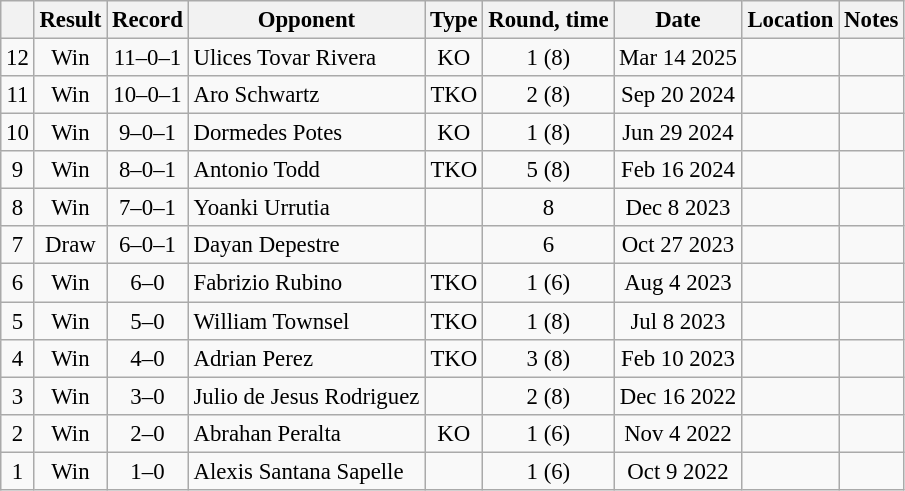<table class="wikitable" style="text-align:center; font-size:95%">
<tr>
<th></th>
<th>Result</th>
<th>Record</th>
<th>Opponent</th>
<th>Type</th>
<th>Round, time</th>
<th>Date</th>
<th>Location</th>
<th>Notes</th>
</tr>
<tr>
<td>12</td>
<td>Win</td>
<td>11–0–1</td>
<td align=left>Ulices Tovar Rivera</td>
<td>KO</td>
<td>1 (8) </td>
<td>Mar 14 2025</td>
<td align=left></td>
<td></td>
</tr>
<tr>
<td>11</td>
<td>Win</td>
<td>10–0–1</td>
<td align=left>Aro Schwartz</td>
<td>TKO</td>
<td>2 (8) </td>
<td>Sep 20 2024</td>
<td align=left></td>
<td></td>
</tr>
<tr>
<td>10</td>
<td>Win</td>
<td>9–0–1</td>
<td align=left>Dormedes Potes</td>
<td>KO</td>
<td>1 (8) </td>
<td>Jun 29 2024</td>
<td align=left></td>
<td></td>
</tr>
<tr>
<td>9</td>
<td>Win</td>
<td>8–0–1</td>
<td align=left>Antonio Todd</td>
<td>TKO</td>
<td>5 (8) </td>
<td>Feb 16 2024</td>
<td align=left></td>
<td></td>
</tr>
<tr>
<td>8</td>
<td>Win</td>
<td>7–0–1</td>
<td align=left>Yoanki Urrutia</td>
<td></td>
<td>8</td>
<td>Dec 8 2023</td>
<td align=left></td>
<td></td>
</tr>
<tr>
<td>7</td>
<td>Draw</td>
<td>6–0–1</td>
<td align=left>Dayan Depestre</td>
<td></td>
<td>6</td>
<td>Oct 27 2023</td>
<td align=left></td>
<td></td>
</tr>
<tr>
<td>6</td>
<td>Win</td>
<td>6–0</td>
<td align=left>Fabrizio Rubino</td>
<td>TKO</td>
<td>1 (6) </td>
<td>Aug 4 2023</td>
<td align=left></td>
<td></td>
</tr>
<tr>
<td>5</td>
<td>Win</td>
<td>5–0</td>
<td align=left>William Townsel</td>
<td>TKO</td>
<td>1 (8) </td>
<td>Jul 8 2023</td>
<td align=left></td>
<td></td>
</tr>
<tr>
<td>4</td>
<td>Win</td>
<td>4–0</td>
<td align=left>Adrian Perez</td>
<td>TKO</td>
<td>3 (8) </td>
<td>Feb 10 2023</td>
<td align=left></td>
<td></td>
</tr>
<tr>
<td>3</td>
<td>Win</td>
<td>3–0</td>
<td align=left>Julio de Jesus Rodriguez</td>
<td></td>
<td>2 (8)</td>
<td>Dec 16 2022</td>
<td align=left></td>
<td></td>
</tr>
<tr>
<td>2</td>
<td>Win</td>
<td>2–0</td>
<td align=left>Abrahan Peralta</td>
<td>KO</td>
<td>1 (6) </td>
<td>Nov 4 2022</td>
<td align=left></td>
<td></td>
</tr>
<tr>
<td>1</td>
<td>Win</td>
<td>1–0</td>
<td align=left>Alexis Santana Sapelle</td>
<td></td>
<td>1 (6) </td>
<td>Oct 9 2022</td>
<td align=left></td>
<td></td>
</tr>
</table>
